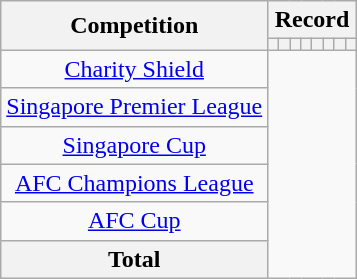<table class="wikitable" style="text-align: center">
<tr>
<th rowspan=2>Competition</th>
<th colspan=8>Record</th>
</tr>
<tr>
<th></th>
<th></th>
<th></th>
<th></th>
<th></th>
<th></th>
<th></th>
<th></th>
</tr>
<tr>
<td><a href='#'>Charity Shield</a><br></td>
</tr>
<tr>
<td><a href='#'>Singapore Premier League</a><br></td>
</tr>
<tr>
<td><a href='#'>Singapore Cup</a><br></td>
</tr>
<tr>
<td><a href='#'>AFC Champions League</a><br></td>
</tr>
<tr>
<td><a href='#'>AFC Cup</a><br></td>
</tr>
<tr>
<th>Total<br></th>
</tr>
</table>
